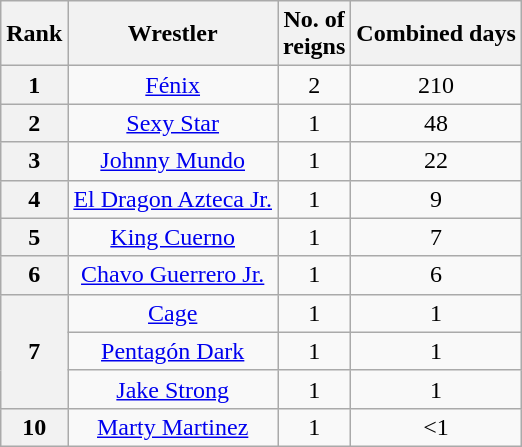<table class="wikitable sortable" style="text-align: center">
<tr>
<th>Rank</th>
<th>Wrestler</th>
<th>No. of<br>reigns</th>
<th data-sort-type="number">Combined days</th>
</tr>
<tr>
<th>1</th>
<td><a href='#'>Fénix</a></td>
<td>2</td>
<td>210</td>
</tr>
<tr>
<th>2</th>
<td><a href='#'>Sexy Star</a></td>
<td>1</td>
<td>48</td>
</tr>
<tr>
<th>3</th>
<td><a href='#'>Johnny Mundo</a></td>
<td>1</td>
<td>22</td>
</tr>
<tr>
<th>4</th>
<td><a href='#'>El Dragon Azteca Jr.</a></td>
<td>1</td>
<td>9</td>
</tr>
<tr>
<th>5</th>
<td><a href='#'>King Cuerno</a></td>
<td>1</td>
<td>7</td>
</tr>
<tr>
<th>6</th>
<td><a href='#'>Chavo Guerrero Jr.</a></td>
<td>1</td>
<td>6</td>
</tr>
<tr>
<th rowspan=3>7</th>
<td><a href='#'>Cage</a></td>
<td>1</td>
<td>1</td>
</tr>
<tr>
<td><a href='#'>Pentagón Dark</a></td>
<td>1</td>
<td>1</td>
</tr>
<tr>
<td><a href='#'>Jake Strong</a></td>
<td>1</td>
<td>1</td>
</tr>
<tr>
<th>10</th>
<td><a href='#'>Marty Martinez</a></td>
<td>1</td>
<td><1</td>
</tr>
</table>
